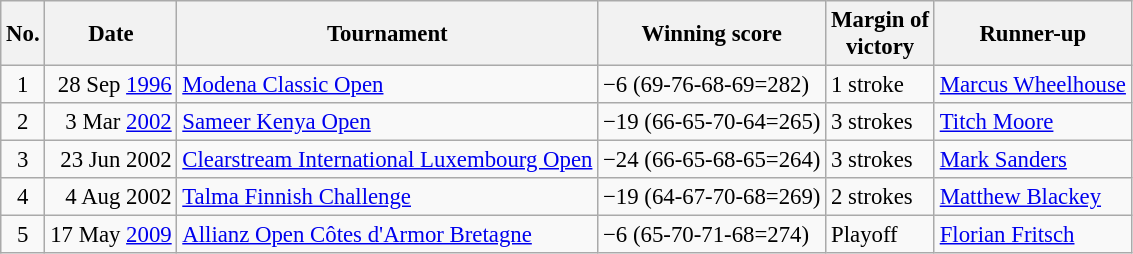<table class="wikitable" style="font-size:95%;">
<tr>
<th>No.</th>
<th>Date</th>
<th>Tournament</th>
<th>Winning score</th>
<th>Margin of<br>victory</th>
<th>Runner-up</th>
</tr>
<tr>
<td align=center>1</td>
<td align=right>28 Sep <a href='#'>1996</a></td>
<td><a href='#'>Modena Classic Open</a></td>
<td>−6 (69-76-68-69=282)</td>
<td>1 stroke</td>
<td> <a href='#'>Marcus Wheelhouse</a></td>
</tr>
<tr>
<td align=center>2</td>
<td align=right>3 Mar <a href='#'>2002</a></td>
<td><a href='#'>Sameer Kenya Open</a></td>
<td>−19 (66-65-70-64=265)</td>
<td>3 strokes</td>
<td> <a href='#'>Titch Moore</a></td>
</tr>
<tr>
<td align=center>3</td>
<td align=right>23 Jun 2002</td>
<td><a href='#'>Clearstream International Luxembourg Open</a></td>
<td>−24 (66-65-68-65=264)</td>
<td>3 strokes</td>
<td> <a href='#'>Mark Sanders</a></td>
</tr>
<tr>
<td align=center>4</td>
<td align=right>4 Aug 2002</td>
<td><a href='#'>Talma Finnish Challenge</a></td>
<td>−19 (64-67-70-68=269)</td>
<td>2 strokes</td>
<td> <a href='#'>Matthew Blackey</a></td>
</tr>
<tr>
<td align=center>5</td>
<td align=right>17 May <a href='#'>2009</a></td>
<td><a href='#'>Allianz Open Côtes d'Armor Bretagne</a></td>
<td>−6 (65-70-71-68=274)</td>
<td>Playoff</td>
<td> <a href='#'>Florian Fritsch</a></td>
</tr>
</table>
